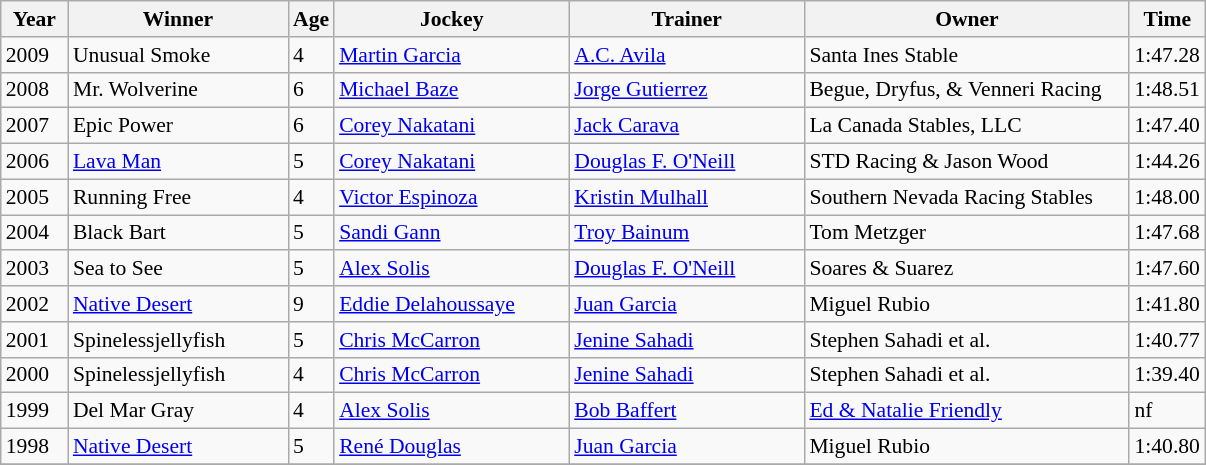<table class="wikitable sortable" style="font-size:90%">
<tr>
<th style="width:38px">Year<br></th>
<th style="width:140px">Winner<br></th>
<th>Age<br></th>
<th style="width:150px">Jockey<br></th>
<th style="width:150px">Trainer<br></th>
<th style="width:210px">Owner<br></th>
<th>Time</th>
</tr>
<tr>
<td>2009</td>
<td>Unusual Smoke</td>
<td>4</td>
<td><a href='#'>Martin Garcia</a></td>
<td><a href='#'>A.C. Avila</a></td>
<td>Santa Ines Stable</td>
<td>1:47.28</td>
</tr>
<tr>
<td>2008</td>
<td>Mr. Wolverine</td>
<td>6</td>
<td><a href='#'>Michael Baze</a></td>
<td><a href='#'>Jorge Gutierrez</a></td>
<td>Begue, Dryfus, & Venneri Racing</td>
<td>1:48.51</td>
</tr>
<tr>
<td>2007</td>
<td>Epic Power</td>
<td>6</td>
<td><a href='#'>Corey Nakatani</a></td>
<td><a href='#'>Jack Carava</a></td>
<td>La Canada Stables, LLC</td>
<td>1:47.40</td>
</tr>
<tr>
<td>2006</td>
<td><a href='#'>Lava Man</a></td>
<td>5</td>
<td><a href='#'>Corey Nakatani</a></td>
<td><a href='#'>Douglas F. O'Neill</a></td>
<td>STD Racing & Jason Wood</td>
<td>1:44.26</td>
</tr>
<tr>
<td>2005</td>
<td>Running Free</td>
<td>4</td>
<td><a href='#'>Victor Espinoza</a></td>
<td><a href='#'>Kristin Mulhall</a></td>
<td>Southern Nevada Racing Stables</td>
<td>1:48.00</td>
</tr>
<tr>
<td>2004</td>
<td>Black Bart</td>
<td>5</td>
<td><a href='#'>Sandi Gann</a></td>
<td><a href='#'>Troy Bainum</a></td>
<td>Tom Metzger</td>
<td>1:47.68</td>
</tr>
<tr>
<td>2003</td>
<td>Sea to See</td>
<td>5</td>
<td><a href='#'>Alex Solis</a></td>
<td><a href='#'>Douglas F. O'Neill</a></td>
<td>Soares & Suarez</td>
<td>1:47.60</td>
</tr>
<tr>
<td>2002</td>
<td><a href='#'>Native Desert</a></td>
<td>9</td>
<td><a href='#'>Eddie Delahoussaye</a></td>
<td><a href='#'>Juan Garcia</a></td>
<td>Miguel Rubio</td>
<td>1:41.80</td>
</tr>
<tr>
<td>2001</td>
<td>Spinelessjellyfish</td>
<td>5</td>
<td><a href='#'>Chris McCarron</a></td>
<td><a href='#'>Jenine Sahadi</a></td>
<td>Stephen Sahadi et al.</td>
<td>1:40.77</td>
</tr>
<tr>
<td>2000</td>
<td>Spinelessjellyfish</td>
<td>4</td>
<td><a href='#'>Chris McCarron</a></td>
<td><a href='#'>Jenine Sahadi</a></td>
<td>Stephen Sahadi et al.</td>
<td>1:39.40</td>
</tr>
<tr>
<td>1999</td>
<td>Del Mar Gray</td>
<td>4</td>
<td><a href='#'>Alex Solis</a></td>
<td><a href='#'>Bob Baffert</a></td>
<td><a href='#'>Ed & Natalie Friendly</a></td>
<td>nf</td>
</tr>
<tr>
<td>1998</td>
<td><a href='#'>Native Desert</a></td>
<td>5</td>
<td><a href='#'>René Douglas</a></td>
<td><a href='#'>Juan Garcia</a></td>
<td>Miguel Rubio</td>
<td>1:40.80</td>
</tr>
<tr>
</tr>
</table>
